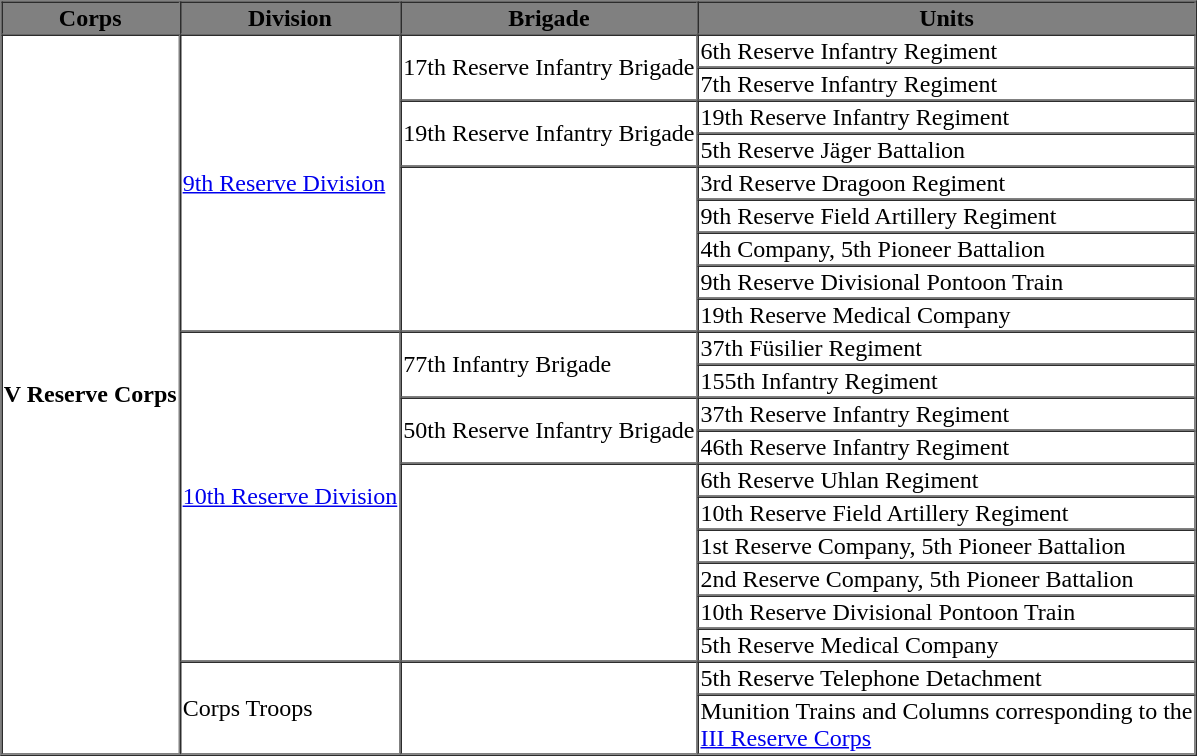<table style="float: right;" border="1" cellpadding="1" cellspacing="0" style="font-size: 100%; border: gray solid 1px; border-collapse: collapse; text-align: center;">
<tr style="background-color:grey; color:black;">
<th>Corps</th>
<th>Division</th>
<th>Brigade</th>
<th>Units</th>
</tr>
<tr>
<td ROWSPAN=21><strong>V Reserve Corps</strong></td>
<td ROWSPAN=9><a href='#'>9th Reserve Division</a></td>
<td ROWSPAN=2>17th Reserve Infantry Brigade</td>
<td>6th Reserve Infantry Regiment</td>
</tr>
<tr>
<td>7th Reserve Infantry Regiment</td>
</tr>
<tr>
<td ROWSPAN=2>19th Reserve Infantry Brigade</td>
<td>19th Reserve Infantry Regiment</td>
</tr>
<tr>
<td>5th Reserve Jäger Battalion</td>
</tr>
<tr>
<td ROWSPAN=5></td>
<td>3rd Reserve Dragoon Regiment</td>
</tr>
<tr>
<td>9th Reserve Field Artillery Regiment</td>
</tr>
<tr>
<td>4th Company, 5th Pioneer Battalion</td>
</tr>
<tr>
<td>9th Reserve Divisional Pontoon Train</td>
</tr>
<tr>
<td>19th Reserve Medical Company</td>
</tr>
<tr>
<td ROWSPAN=10><a href='#'>10th Reserve Division</a></td>
<td ROWSPAN=2>77th Infantry Brigade</td>
<td>37th Füsilier Regiment</td>
</tr>
<tr>
<td>155th Infantry Regiment</td>
</tr>
<tr>
<td ROWSPAN=2>50th Reserve Infantry Brigade</td>
<td>37th Reserve Infantry Regiment</td>
</tr>
<tr>
<td>46th Reserve Infantry Regiment</td>
</tr>
<tr>
<td ROWSPAN=6></td>
<td>6th Reserve Uhlan Regiment</td>
</tr>
<tr>
<td>10th Reserve Field Artillery Regiment</td>
</tr>
<tr>
<td>1st Reserve Company, 5th Pioneer Battalion</td>
</tr>
<tr>
<td>2nd Reserve Company, 5th Pioneer Battalion</td>
</tr>
<tr>
<td>10th Reserve Divisional Pontoon Train</td>
</tr>
<tr>
<td>5th Reserve Medical Company</td>
</tr>
<tr>
<td ROWSPAN=2>Corps Troops</td>
<td ROWSPAN=2></td>
<td>5th Reserve Telephone Detachment</td>
</tr>
<tr>
<td>Munition Trains and Columns corresponding to the<br><a href='#'>III Reserve Corps</a></td>
</tr>
</table>
